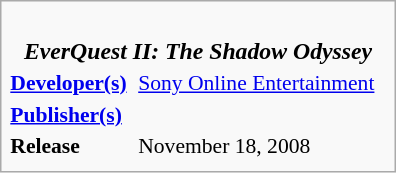<table class="infobox" style="float:right; width:264px; font-size:90%;">
<tr>
<td colspan=2 style="font-size:110%; text-align:center;"><br><strong><em>EverQuest II: The Shadow Odyssey</em></strong><br></td>
</tr>
<tr>
<td><strong><a href='#'>Developer(s)</a></strong></td>
<td><a href='#'>Sony Online Entertainment</a></td>
</tr>
<tr>
<td><strong><a href='#'>Publisher(s)</a></strong></td>
<td></td>
</tr>
<tr>
<td><strong>Release</strong></td>
<td>November 18, 2008</td>
</tr>
<tr>
</tr>
</table>
